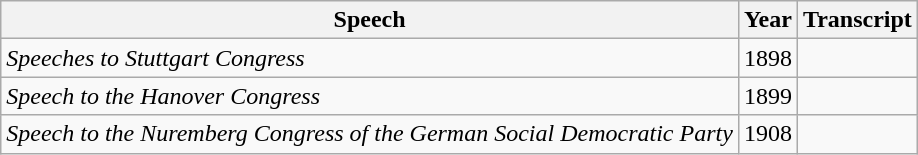<table class="wikitable sortable">
<tr>
<th>Speech</th>
<th>Year</th>
<th>Transcript</th>
</tr>
<tr>
<td><em>Speeches to Stuttgart Congress</em></td>
<td>1898</td>
<td></td>
</tr>
<tr>
<td><em>Speech to the Hanover Congress</em></td>
<td>1899</td>
<td></td>
</tr>
<tr>
<td><em>Speech to the Nuremberg Congress of the German Social Democratic Party</em></td>
<td>1908</td>
<td></td>
</tr>
</table>
